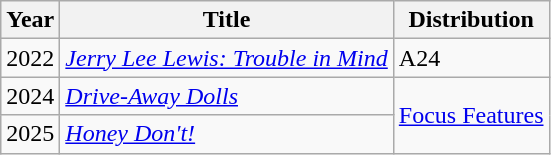<table class="wikitable">
<tr>
<th>Year</th>
<th>Title</th>
<th>Distribution</th>
</tr>
<tr>
<td>2022</td>
<td><em><a href='#'>Jerry Lee Lewis: Trouble in Mind</a></em></td>
<td>A24</td>
</tr>
<tr>
<td>2024</td>
<td><em><a href='#'>Drive-Away Dolls</a></em></td>
<td rowspan=2><a href='#'>Focus Features</a></td>
</tr>
<tr>
<td>2025</td>
<td><em><a href='#'>Honey Don't!</a></em></td>
</tr>
</table>
